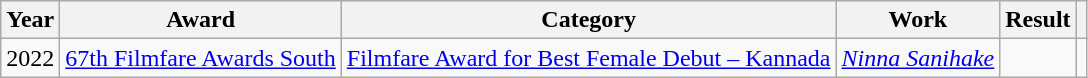<table class="wikitable">
<tr>
<th>Year</th>
<th>Award</th>
<th>Category</th>
<th>Work</th>
<th>Result</th>
<th></th>
</tr>
<tr>
<td>2022</td>
<td><a href='#'>67th Filmfare Awards South</a></td>
<td><a href='#'>Filmfare Award for Best Female Debut – Kannada</a></td>
<td><em><a href='#'>Ninna Sanihake</a></em></td>
<td></td>
<td></td>
</tr>
</table>
